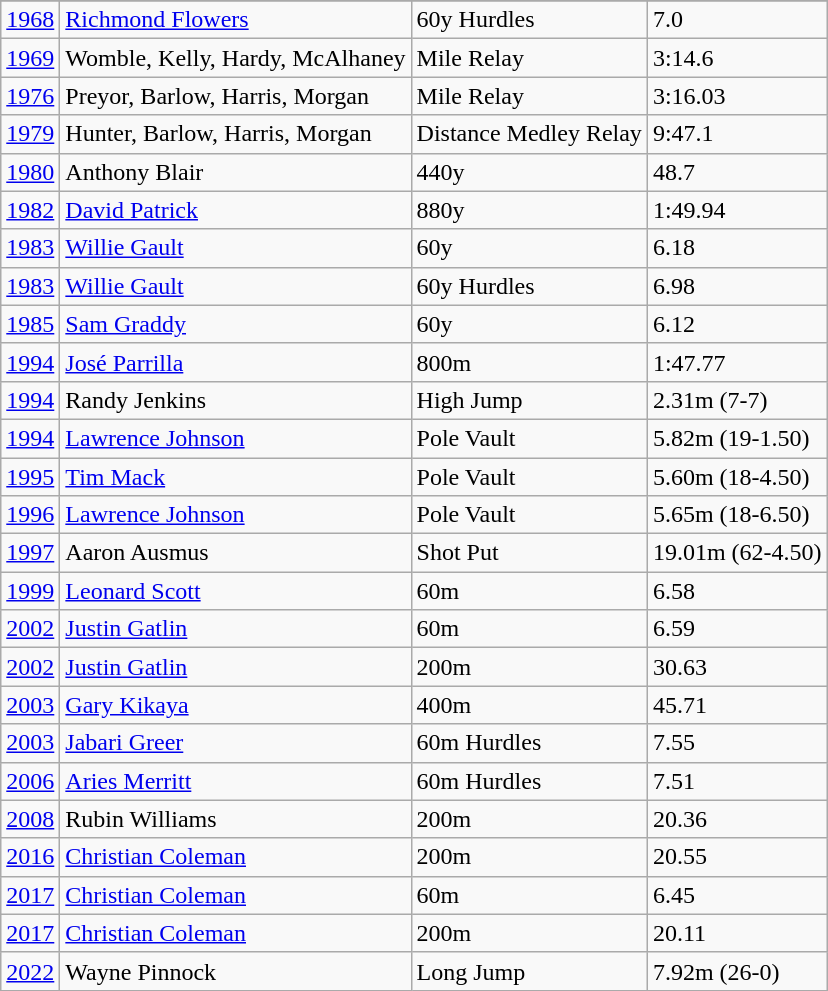<table class="wikitable">
<tr>
</tr>
<tr>
<td><a href='#'>1968</a></td>
<td><a href='#'>Richmond Flowers</a></td>
<td>60y Hurdles</td>
<td>7.0</td>
</tr>
<tr>
<td><a href='#'>1969</a></td>
<td>Womble, Kelly, Hardy, McAlhaney</td>
<td>Mile Relay</td>
<td>3:14.6</td>
</tr>
<tr>
<td><a href='#'>1976</a></td>
<td>Preyor, Barlow, Harris, Morgan</td>
<td>Mile Relay</td>
<td>3:16.03</td>
</tr>
<tr>
<td><a href='#'>1979</a></td>
<td>Hunter, Barlow, Harris, Morgan</td>
<td>Distance Medley Relay</td>
<td>9:47.1</td>
</tr>
<tr>
<td><a href='#'>1980</a></td>
<td>Anthony Blair</td>
<td>440y</td>
<td>48.7</td>
</tr>
<tr>
<td><a href='#'>1982</a></td>
<td><a href='#'>David Patrick</a></td>
<td>880y</td>
<td>1:49.94</td>
</tr>
<tr>
<td><a href='#'>1983</a></td>
<td><a href='#'>Willie Gault</a></td>
<td>60y</td>
<td>6.18</td>
</tr>
<tr>
<td><a href='#'>1983</a></td>
<td><a href='#'>Willie Gault</a></td>
<td>60y Hurdles</td>
<td>6.98</td>
</tr>
<tr>
<td><a href='#'>1985</a></td>
<td><a href='#'>Sam Graddy</a></td>
<td>60y</td>
<td>6.12</td>
</tr>
<tr>
<td><a href='#'>1994</a></td>
<td><a href='#'>José Parrilla</a></td>
<td>800m</td>
<td>1:47.77</td>
</tr>
<tr>
<td><a href='#'>1994</a></td>
<td>Randy Jenkins</td>
<td>High Jump</td>
<td>2.31m (7-7)</td>
</tr>
<tr>
<td><a href='#'>1994</a></td>
<td><a href='#'>Lawrence Johnson</a></td>
<td>Pole Vault</td>
<td>5.82m (19-1.50)</td>
</tr>
<tr>
<td><a href='#'>1995</a></td>
<td><a href='#'>Tim Mack</a></td>
<td>Pole Vault</td>
<td>5.60m (18-4.50)</td>
</tr>
<tr>
<td><a href='#'>1996</a></td>
<td><a href='#'>Lawrence Johnson</a></td>
<td>Pole Vault</td>
<td>5.65m (18-6.50)</td>
</tr>
<tr>
<td><a href='#'>1997</a></td>
<td>Aaron Ausmus</td>
<td>Shot Put</td>
<td>19.01m (62-4.50)</td>
</tr>
<tr>
<td><a href='#'>1999</a></td>
<td><a href='#'>Leonard Scott</a></td>
<td>60m</td>
<td>6.58</td>
</tr>
<tr>
<td><a href='#'>2002</a></td>
<td><a href='#'>Justin Gatlin</a></td>
<td>60m</td>
<td>6.59</td>
</tr>
<tr>
<td><a href='#'>2002</a></td>
<td><a href='#'>Justin Gatlin</a></td>
<td>200m</td>
<td>30.63</td>
</tr>
<tr>
<td><a href='#'>2003</a></td>
<td><a href='#'>Gary Kikaya</a></td>
<td>400m</td>
<td>45.71</td>
</tr>
<tr>
<td><a href='#'>2003</a></td>
<td><a href='#'>Jabari Greer</a></td>
<td>60m Hurdles</td>
<td>7.55</td>
</tr>
<tr>
<td><a href='#'>2006</a></td>
<td><a href='#'>Aries Merritt</a></td>
<td>60m Hurdles</td>
<td>7.51</td>
</tr>
<tr>
<td><a href='#'>2008</a></td>
<td>Rubin Williams</td>
<td>200m</td>
<td>20.36</td>
</tr>
<tr>
<td><a href='#'>2016</a></td>
<td><a href='#'>Christian Coleman</a></td>
<td>200m</td>
<td>20.55</td>
</tr>
<tr>
<td><a href='#'>2017</a></td>
<td><a href='#'>Christian Coleman</a></td>
<td>60m</td>
<td>6.45</td>
</tr>
<tr>
<td><a href='#'>2017</a></td>
<td><a href='#'>Christian Coleman</a></td>
<td>200m</td>
<td>20.11</td>
</tr>
<tr>
<td><a href='#'>2022</a></td>
<td>Wayne Pinnock</td>
<td>Long Jump</td>
<td>7.92m (26-0)</td>
</tr>
</table>
